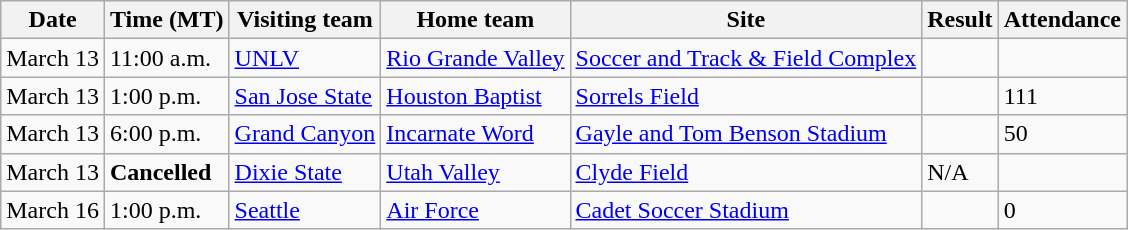<table class="wikitable">
<tr>
<th>Date</th>
<th>Time (MT)</th>
<th>Visiting team</th>
<th>Home team</th>
<th>Site</th>
<th>Result</th>
<th>Attendance</th>
</tr>
<tr>
<td>March 13</td>
<td>11:00 a.m.</td>
<td><a href='#'>UNLV</a></td>
<td><a href='#'>Rio Grande Valley</a></td>
<td><a href='#'>Soccer and Track & Field Complex</a></td>
<td></td>
<td></td>
</tr>
<tr>
<td>March 13</td>
<td>1:00 p.m.</td>
<td><a href='#'>San Jose State</a></td>
<td><a href='#'>Houston Baptist</a></td>
<td><a href='#'>Sorrels Field</a></td>
<td></td>
<td>111</td>
</tr>
<tr>
<td>March 13</td>
<td>6:00 p.m.</td>
<td><a href='#'>Grand Canyon</a></td>
<td><a href='#'>Incarnate Word</a></td>
<td><a href='#'>Gayle and Tom Benson Stadium</a></td>
<td></td>
<td>50</td>
</tr>
<tr>
<td>March 13</td>
<td><strong>Cancelled</strong></td>
<td><a href='#'>Dixie State</a></td>
<td><a href='#'>Utah Valley</a></td>
<td><a href='#'>Clyde Field</a></td>
<td>N/A</td>
<td></td>
</tr>
<tr>
<td>March 16</td>
<td>1:00 p.m.</td>
<td><a href='#'>Seattle</a></td>
<td><a href='#'>Air Force</a></td>
<td><a href='#'>Cadet Soccer Stadium</a></td>
<td></td>
<td>0</td>
</tr>
</table>
